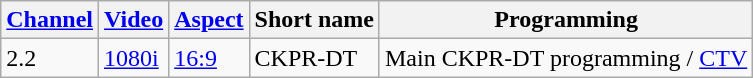<table class="wikitable">
<tr>
<th><a href='#'>Channel</a></th>
<th><a href='#'>Video</a></th>
<th><a href='#'>Aspect</a></th>
<th>Short name</th>
<th>Programming</th>
</tr>
<tr>
<td>2.2</td>
<td><a href='#'>1080i</a></td>
<td><a href='#'>16:9</a></td>
<td>CKPR-DT</td>
<td>Main CKPR-DT programming / <a href='#'>CTV</a></td>
</tr>
</table>
